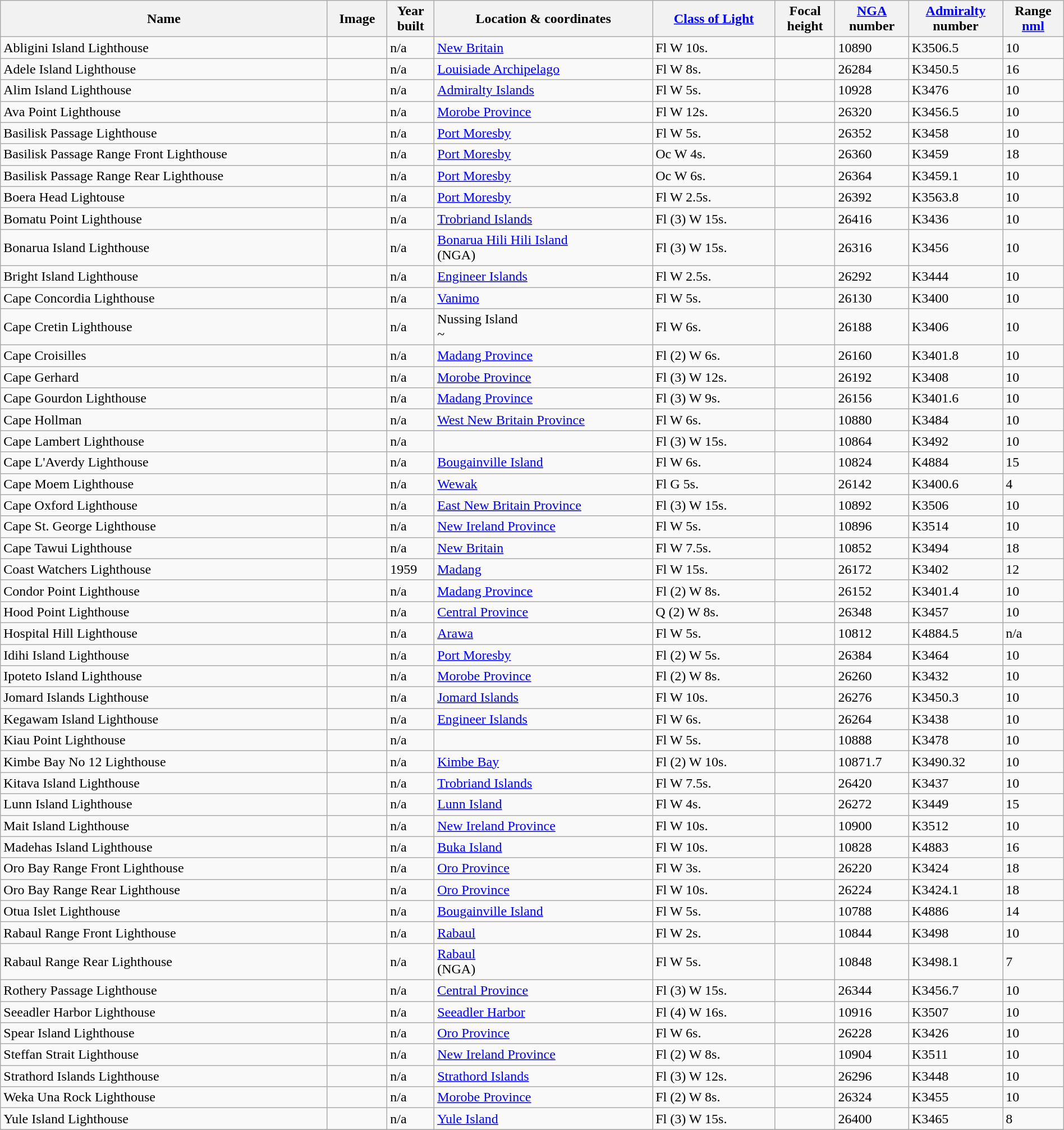<table class="wikitable sortable" style="width:100%">
<tr>
<th>Name</th>
<th>Image</th>
<th>Year<br>built</th>
<th>Location & coordinates</th>
<th><a href='#'>Class of Light</a></th>
<th>Focal<br>height</th>
<th><a href='#'>NGA</a><br>number</th>
<th><a href='#'>Admiralty</a><br>number</th>
<th>Range<br><a href='#'>nml</a></th>
</tr>
<tr>
<td>Abligini Island Lighthouse</td>
<td></td>
<td>n/a</td>
<td><a href='#'>New Britain</a><br> </td>
<td>Fl W 10s.</td>
<td></td>
<td>10890</td>
<td>K3506.5</td>
<td>10</td>
</tr>
<tr>
<td>Adele Island Lighthouse</td>
<td></td>
<td>n/a</td>
<td><a href='#'>Louisiade Archipelago</a><br> </td>
<td>Fl W 8s.</td>
<td></td>
<td>26284</td>
<td>K3450.5</td>
<td>16</td>
</tr>
<tr>
<td>Alim Island Lighthouse</td>
<td></td>
<td>n/a</td>
<td><a href='#'>Admiralty Islands</a><br> </td>
<td>Fl W 5s.</td>
<td></td>
<td>10928</td>
<td>K3476</td>
<td>10</td>
</tr>
<tr>
<td>Ava Point Lighthouse</td>
<td></td>
<td>n/a</td>
<td><a href='#'>Morobe Province</a><br> </td>
<td>Fl W 12s.</td>
<td></td>
<td>26320</td>
<td>K3456.5</td>
<td>10</td>
</tr>
<tr>
<td>Basilisk Passage Lighthouse</td>
<td> </td>
<td>n/a</td>
<td><a href='#'>Port Moresby</a><br> </td>
<td>Fl W 5s.</td>
<td></td>
<td>26352</td>
<td>K3458</td>
<td>10</td>
</tr>
<tr>
<td>Basilisk Passage Range Front Lighthouse</td>
<td></td>
<td>n/a</td>
<td><a href='#'>Port Moresby</a><br> </td>
<td>Oc W 4s.</td>
<td></td>
<td>26360</td>
<td>K3459</td>
<td>18</td>
</tr>
<tr>
<td>Basilisk Passage Range Rear Lighthouse</td>
<td></td>
<td>n/a</td>
<td><a href='#'>Port Moresby</a><br> </td>
<td>Oc W 6s.</td>
<td></td>
<td>26364</td>
<td>K3459.1</td>
<td>10</td>
</tr>
<tr>
<td>Boera Head Lightouse</td>
<td> </td>
<td>n/a</td>
<td><a href='#'>Port Moresby</a><br> </td>
<td>Fl W 2.5s.</td>
<td></td>
<td>26392</td>
<td>K3563.8</td>
<td>10</td>
</tr>
<tr>
<td>Bomatu Point Lighthouse</td>
<td></td>
<td>n/a</td>
<td><a href='#'>Trobriand Islands</a><br> </td>
<td>Fl (3) W 15s.</td>
<td></td>
<td>26416</td>
<td>K3436</td>
<td>10</td>
</tr>
<tr>
<td>Bonarua Island Lighthouse</td>
<td></td>
<td>n/a</td>
<td><a href='#'>Bonarua Hili Hili Island</a><br>  (NGA)</td>
<td>Fl (3) W 15s.</td>
<td></td>
<td>26316</td>
<td>K3456</td>
<td>10</td>
</tr>
<tr>
<td>Bright Island Lighthouse</td>
<td></td>
<td>n/a</td>
<td><a href='#'>Engineer Islands</a><br> </td>
<td>Fl W 2.5s.</td>
<td></td>
<td>26292</td>
<td>K3444</td>
<td>10</td>
</tr>
<tr>
<td>Cape Concordia Lighthouse</td>
<td></td>
<td>n/a</td>
<td><a href='#'>Vanimo</a><br> </td>
<td>Fl W 5s.</td>
<td></td>
<td>26130</td>
<td>K3400</td>
<td>10</td>
</tr>
<tr>
<td>Cape Cretin Lighthouse</td>
<td></td>
<td>n/a</td>
<td>Nussing Island<br> ~</td>
<td>Fl W 6s.</td>
<td></td>
<td>26188</td>
<td>K3406</td>
<td>10</td>
</tr>
<tr>
<td>Cape Croisilles</td>
<td></td>
<td>n/a</td>
<td><a href='#'>Madang Province</a><br> </td>
<td>Fl (2) W 6s.</td>
<td></td>
<td>26160</td>
<td>K3401.8</td>
<td>10</td>
</tr>
<tr>
<td>Cape Gerhard</td>
<td></td>
<td>n/a</td>
<td><a href='#'>Morobe Province</a><br> </td>
<td>Fl (3) W 12s.</td>
<td></td>
<td>26192</td>
<td>K3408</td>
<td>10</td>
</tr>
<tr>
<td>Cape Gourdon Lighthouse</td>
<td></td>
<td>n/a</td>
<td><a href='#'>Madang Province</a><br> </td>
<td>Fl (3) W 9s.</td>
<td></td>
<td>26156</td>
<td>K3401.6</td>
<td>10</td>
</tr>
<tr>
<td>Cape Hollman</td>
<td></td>
<td>n/a</td>
<td><a href='#'>West New Britain Province</a><br> </td>
<td>Fl W 6s.</td>
<td></td>
<td>10880</td>
<td>K3484</td>
<td>10</td>
</tr>
<tr>
<td>Cape Lambert Lighthouse</td>
<td></td>
<td>n/a</td>
<td></td>
<td>Fl (3) W 15s.</td>
<td></td>
<td>10864</td>
<td>K3492</td>
<td>10</td>
</tr>
<tr>
<td>Cape L'Averdy Lighthouse</td>
<td></td>
<td>n/a</td>
<td><a href='#'>Bougainville Island</a><br> </td>
<td>Fl W 6s.</td>
<td></td>
<td>10824</td>
<td>K4884</td>
<td>15</td>
</tr>
<tr>
<td>Cape Moem Lighthouse</td>
<td></td>
<td>n/a</td>
<td><a href='#'>Wewak</a><br> </td>
<td>Fl G 5s.</td>
<td></td>
<td>26142</td>
<td>K3400.6</td>
<td>4</td>
</tr>
<tr>
<td>Cape Oxford Lighthouse</td>
<td></td>
<td>n/a</td>
<td><a href='#'>East New Britain Province</a><br> </td>
<td>Fl (3) W 15s.</td>
<td></td>
<td>10892</td>
<td>K3506</td>
<td>10</td>
</tr>
<tr>
<td>Cape St. George Lighthouse</td>
<td></td>
<td>n/a</td>
<td><a href='#'>New Ireland Province</a><br> </td>
<td>Fl W 5s.</td>
<td></td>
<td>10896</td>
<td>K3514</td>
<td>10</td>
</tr>
<tr>
<td>Cape Tawui Lighthouse</td>
<td></td>
<td>n/a</td>
<td><a href='#'>New Britain</a><br> </td>
<td>Fl W 7.5s.</td>
<td></td>
<td>10852</td>
<td>K3494</td>
<td>18</td>
</tr>
<tr>
<td>Coast Watchers Lighthouse</td>
<td></td>
<td>1959</td>
<td><a href='#'>Madang</a><br> </td>
<td>Fl W 15s.</td>
<td></td>
<td>26172</td>
<td>K3402</td>
<td>12</td>
</tr>
<tr>
<td>Condor Point Lighthouse</td>
<td></td>
<td>n/a</td>
<td><a href='#'>Madang Province</a><br> </td>
<td>Fl (2) W 8s.</td>
<td></td>
<td>26152</td>
<td>K3401.4</td>
<td>10</td>
</tr>
<tr>
<td>Hood Point Lighthouse</td>
<td></td>
<td>n/a</td>
<td><a href='#'>Central Province</a><br> </td>
<td>Q (2) W 8s.</td>
<td></td>
<td>26348</td>
<td>K3457</td>
<td>10</td>
</tr>
<tr>
<td>Hospital Hill Lighthouse</td>
<td></td>
<td>n/a</td>
<td><a href='#'>Arawa</a><br> </td>
<td>Fl W 5s.</td>
<td></td>
<td>10812</td>
<td>K4884.5</td>
<td>n/a</td>
</tr>
<tr>
<td>Idihi Island Lighthouse</td>
<td></td>
<td>n/a</td>
<td><a href='#'>Port Moresby</a><br> </td>
<td>Fl (2) W 5s.</td>
<td></td>
<td>26384</td>
<td>K3464</td>
<td>10</td>
</tr>
<tr>
<td>Ipoteto Island Lighthouse</td>
<td></td>
<td>n/a</td>
<td><a href='#'>Morobe Province</a><br> </td>
<td>Fl (2) W 8s.</td>
<td></td>
<td>26260</td>
<td>K3432</td>
<td>10</td>
</tr>
<tr>
<td>Jomard Islands Lighthouse</td>
<td></td>
<td>n/a</td>
<td><a href='#'>Jomard Islands</a><br> </td>
<td>Fl W 10s.</td>
<td></td>
<td>26276</td>
<td>K3450.3</td>
<td>10</td>
</tr>
<tr>
<td>Kegawam Island Lighthouse</td>
<td></td>
<td>n/a</td>
<td><a href='#'>Engineer Islands</a><br> </td>
<td>Fl W 6s.</td>
<td></td>
<td>26264</td>
<td>K3438</td>
<td>10</td>
</tr>
<tr>
<td>Kiau Point Lighthouse</td>
<td></td>
<td>n/a</td>
<td></td>
<td>Fl W 5s.</td>
<td></td>
<td>10888</td>
<td>K3478</td>
<td>10</td>
</tr>
<tr>
<td>Kimbe Bay No 12 Lighthouse</td>
<td></td>
<td>n/a</td>
<td><a href='#'>Kimbe Bay</a><br> </td>
<td>Fl (2) W 10s.</td>
<td></td>
<td>10871.7</td>
<td>K3490.32</td>
<td>10</td>
</tr>
<tr>
<td>Kitava Island Lighthouse</td>
<td></td>
<td>n/a</td>
<td><a href='#'>Trobriand Islands</a><br> </td>
<td>Fl W 7.5s.</td>
<td></td>
<td>26420</td>
<td>K3437</td>
<td>10</td>
</tr>
<tr>
<td>Lunn Island Lighthouse</td>
<td></td>
<td>n/a</td>
<td><a href='#'>Lunn Island </a><br> </td>
<td>Fl W 4s.</td>
<td></td>
<td>26272</td>
<td>K3449</td>
<td>15</td>
</tr>
<tr>
<td>Mait Island Lighthouse</td>
<td></td>
<td>n/a</td>
<td><a href='#'>New Ireland Province</a><br> </td>
<td>Fl W 10s.</td>
<td></td>
<td>10900</td>
<td>K3512</td>
<td>10</td>
</tr>
<tr>
<td>Madehas Island Lighthouse</td>
<td></td>
<td>n/a</td>
<td><a href='#'>Buka Island</a><br> </td>
<td>Fl W 10s.</td>
<td></td>
<td>10828</td>
<td>K4883</td>
<td>16</td>
</tr>
<tr>
<td>Oro Bay Range Front Lighthouse</td>
<td></td>
<td>n/a</td>
<td><a href='#'>Oro Province</a><br> </td>
<td>Fl W 3s.</td>
<td></td>
<td>26220</td>
<td>K3424</td>
<td>18</td>
</tr>
<tr>
<td>Oro Bay Range Rear Lighthouse</td>
<td></td>
<td>n/a</td>
<td><a href='#'>Oro Province</a><br> </td>
<td>Fl W 10s.</td>
<td></td>
<td>26224</td>
<td>K3424.1</td>
<td>18</td>
</tr>
<tr>
<td>Otua Islet Lighthouse</td>
<td></td>
<td>n/a</td>
<td><a href='#'>Bougainville Island</a><br> </td>
<td>Fl W 5s.</td>
<td></td>
<td>10788</td>
<td>K4886</td>
<td>14</td>
</tr>
<tr>
<td>Rabaul Range Front Lighthouse</td>
<td></td>
<td>n/a</td>
<td><a href='#'>Rabaul</a><br> </td>
<td>Fl W 2s.</td>
<td></td>
<td>10844</td>
<td>K3498</td>
<td>10</td>
</tr>
<tr>
<td>Rabaul Range Rear Lighthouse</td>
<td> </td>
<td>n/a</td>
<td><a href='#'>Rabaul</a><br>  (NGA)</td>
<td>Fl W 5s.</td>
<td></td>
<td>10848</td>
<td>K3498.1</td>
<td>7</td>
</tr>
<tr>
<td>Rothery Passage Lighthouse</td>
<td></td>
<td>n/a</td>
<td><a href='#'>Central Province</a><br> </td>
<td>Fl (3) W 15s.</td>
<td></td>
<td>26344</td>
<td>K3456.7</td>
<td>10</td>
</tr>
<tr>
<td>Seeadler Harbor Lighthouse</td>
<td></td>
<td>n/a</td>
<td><a href='#'>Seeadler Harbor</a><br> </td>
<td>Fl (4) W 16s.</td>
<td></td>
<td>10916</td>
<td>K3507</td>
<td>10</td>
</tr>
<tr>
<td>Spear Island Lighthouse</td>
<td></td>
<td>n/a</td>
<td><a href='#'>Oro Province</a><br> </td>
<td>Fl W 6s.</td>
<td></td>
<td>26228</td>
<td>K3426</td>
<td>10</td>
</tr>
<tr>
<td>Steffan Strait Lighthouse</td>
<td></td>
<td>n/a</td>
<td><a href='#'>New Ireland Province</a><br> </td>
<td>Fl (2) W 8s.</td>
<td></td>
<td>10904</td>
<td>K3511</td>
<td>10</td>
</tr>
<tr>
<td>Strathord Islands Lighthouse</td>
<td></td>
<td>n/a</td>
<td><a href='#'>Strathord Islands</a><br> </td>
<td>Fl (3) W 12s.</td>
<td></td>
<td>26296</td>
<td>K3448</td>
<td>10</td>
</tr>
<tr>
<td>Weka Una Rock Lighthouse</td>
<td></td>
<td>n/a</td>
<td><a href='#'>Morobe Province</a><br> </td>
<td>Fl (2) W 8s.</td>
<td></td>
<td>26324</td>
<td>K3455</td>
<td>10</td>
</tr>
<tr>
<td>Yule Island Lighthouse</td>
<td></td>
<td>n/a</td>
<td><a href='#'>Yule Island</a><br> </td>
<td>Fl (3) W 15s.</td>
<td></td>
<td>26400</td>
<td>K3465</td>
<td>8</td>
</tr>
<tr>
</tr>
</table>
